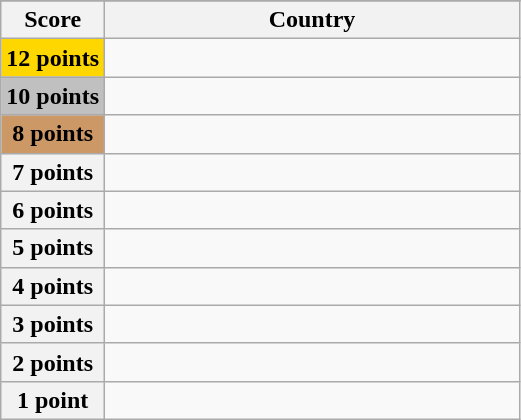<table class="wikitable">
<tr>
</tr>
<tr>
<th scope="col" width="20%">Score</th>
<th scope="col">Country</th>
</tr>
<tr>
<th scope="row" style="background:gold">12 points</th>
<td></td>
</tr>
<tr>
<th scope="row" style="background:silver">10 points</th>
<td></td>
</tr>
<tr>
<th scope="row" style="background:#CC9966">8 points</th>
<td></td>
</tr>
<tr>
<th scope="row">7 points</th>
<td></td>
</tr>
<tr>
<th scope="row">6 points</th>
<td></td>
</tr>
<tr>
<th scope="row">5 points</th>
<td></td>
</tr>
<tr>
<th scope="row">4 points</th>
<td></td>
</tr>
<tr>
<th scope="row">3 points</th>
<td></td>
</tr>
<tr>
<th scope="row">2 points</th>
<td></td>
</tr>
<tr>
<th scope="row">1 point</th>
<td></td>
</tr>
</table>
